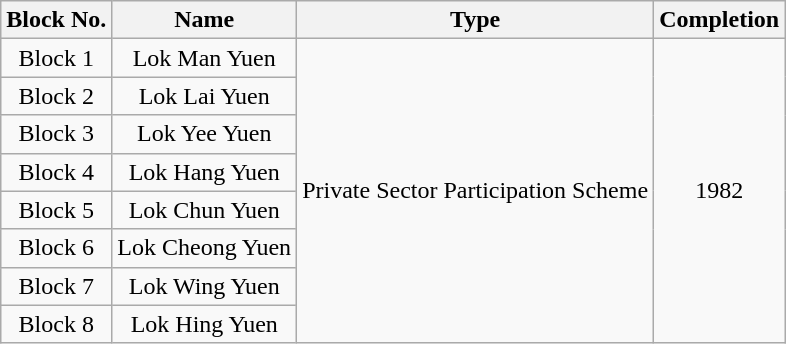<table class="wikitable" style="text-align: center">
<tr>
<th>Block No.</th>
<th>Name</th>
<th>Type</th>
<th>Completion</th>
</tr>
<tr>
<td>Block 1</td>
<td>Lok Man Yuen</td>
<td rowspan="8">Private Sector Participation Scheme</td>
<td rowspan="8">1982</td>
</tr>
<tr>
<td>Block 2</td>
<td>Lok Lai Yuen</td>
</tr>
<tr>
<td>Block 3</td>
<td>Lok Yee Yuen</td>
</tr>
<tr>
<td>Block 4</td>
<td>Lok Hang Yuen</td>
</tr>
<tr>
<td>Block 5</td>
<td>Lok Chun Yuen</td>
</tr>
<tr>
<td>Block 6</td>
<td>Lok Cheong Yuen</td>
</tr>
<tr>
<td>Block 7</td>
<td>Lok Wing Yuen</td>
</tr>
<tr>
<td>Block 8</td>
<td>Lok Hing Yuen</td>
</tr>
</table>
